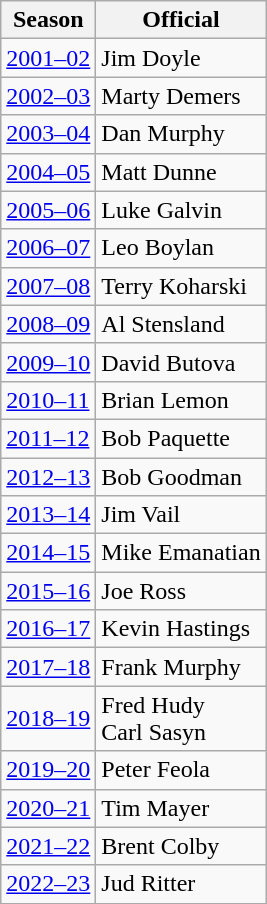<table class="wikitable sortable">
<tr>
<th>Season</th>
<th>Official</th>
</tr>
<tr>
<td><a href='#'>2001–02</a></td>
<td>Jim Doyle</td>
</tr>
<tr>
<td><a href='#'>2002–03</a></td>
<td>Marty Demers</td>
</tr>
<tr>
<td><a href='#'>2003–04</a></td>
<td>Dan Murphy</td>
</tr>
<tr>
<td><a href='#'>2004–05</a></td>
<td>Matt Dunne</td>
</tr>
<tr>
<td><a href='#'>2005–06</a></td>
<td>Luke Galvin</td>
</tr>
<tr>
<td><a href='#'>2006–07</a></td>
<td>Leo Boylan</td>
</tr>
<tr>
<td><a href='#'>2007–08</a></td>
<td>Terry Koharski</td>
</tr>
<tr>
<td><a href='#'>2008–09</a></td>
<td>Al Stensland</td>
</tr>
<tr>
<td><a href='#'>2009–10</a></td>
<td>David Butova</td>
</tr>
<tr>
<td><a href='#'>2010–11</a></td>
<td>Brian Lemon</td>
</tr>
<tr>
<td><a href='#'>2011–12</a></td>
<td>Bob Paquette</td>
</tr>
<tr>
<td><a href='#'>2012–13</a></td>
<td>Bob Goodman</td>
</tr>
<tr>
<td><a href='#'>2013–14</a></td>
<td>Jim Vail</td>
</tr>
<tr>
<td><a href='#'>2014–15</a></td>
<td>Mike Emanatian</td>
</tr>
<tr>
<td><a href='#'>2015–16</a></td>
<td>Joe Ross</td>
</tr>
<tr>
<td><a href='#'>2016–17</a></td>
<td>Kevin Hastings</td>
</tr>
<tr>
<td><a href='#'>2017–18</a></td>
<td>Frank Murphy</td>
</tr>
<tr>
<td><a href='#'>2018–19</a></td>
<td>Fred Hudy<br>Carl Sasyn</td>
</tr>
<tr>
<td><a href='#'>2019–20</a></td>
<td>Peter Feola</td>
</tr>
<tr>
<td><a href='#'>2020–21</a></td>
<td>Tim Mayer</td>
</tr>
<tr>
<td><a href='#'>2021–22</a></td>
<td>Brent Colby</td>
</tr>
<tr>
<td><a href='#'>2022–23</a></td>
<td>Jud Ritter</td>
</tr>
</table>
